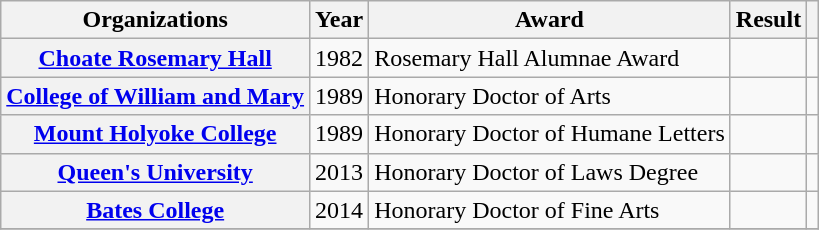<table class= "wikitable plainrowheaders sortable">
<tr>
<th>Organizations</th>
<th scope="col">Year</th>
<th scope="col">Award</th>
<th scope="col">Result</th>
<th scope="col" class="unsortable"></th>
</tr>
<tr>
<th rowspan="1" scope="row"><a href='#'>Choate Rosemary Hall</a></th>
<td style="text-align:center;">1982</td>
<td>Rosemary Hall Alumnae Award</td>
<td></td>
<td></td>
</tr>
<tr>
<th rowspan="1" scope="row"><a href='#'>College of William and Mary</a></th>
<td style="text-align:center;">1989</td>
<td>Honorary Doctor of Arts</td>
<td></td>
<td></td>
</tr>
<tr>
<th rowspan="1" scope="row"><a href='#'>Mount Holyoke College</a></th>
<td style="text-align:center;">1989</td>
<td>Honorary Doctor of Humane Letters</td>
<td></td>
<td></td>
</tr>
<tr>
<th rowspan="1" scope="row"><a href='#'>Queen's University</a></th>
<td style="text-align:center;">2013</td>
<td>Honorary Doctor of Laws Degree</td>
<td></td>
<td></td>
</tr>
<tr>
<th rowspan="1" scope="row"><a href='#'>Bates College</a></th>
<td style="text-align:center;">2014</td>
<td>Honorary Doctor of Fine Arts</td>
<td></td>
<td></td>
</tr>
<tr>
</tr>
</table>
